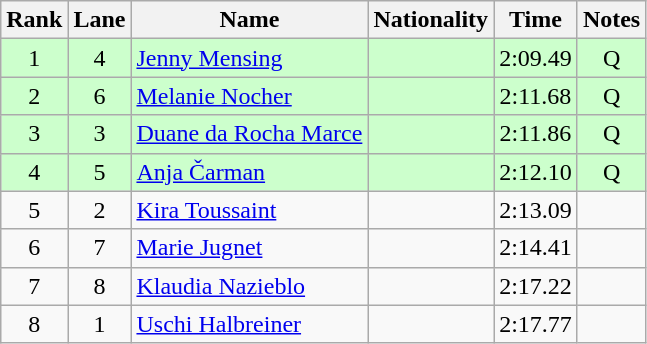<table class="wikitable sortable" style="text-align:center">
<tr>
<th>Rank</th>
<th>Lane</th>
<th>Name</th>
<th>Nationality</th>
<th>Time</th>
<th>Notes</th>
</tr>
<tr bgcolor=ccffcc>
<td>1</td>
<td>4</td>
<td align=left><a href='#'>Jenny Mensing</a></td>
<td align=left></td>
<td>2:09.49</td>
<td>Q</td>
</tr>
<tr bgcolor=ccffcc>
<td>2</td>
<td>6</td>
<td align=left><a href='#'>Melanie Nocher</a></td>
<td align=left></td>
<td>2:11.68</td>
<td>Q</td>
</tr>
<tr bgcolor=ccffcc>
<td>3</td>
<td>3</td>
<td align=left><a href='#'>Duane da Rocha Marce</a></td>
<td align=left></td>
<td>2:11.86</td>
<td>Q</td>
</tr>
<tr bgcolor=ccffcc>
<td>4</td>
<td>5</td>
<td align=left><a href='#'>Anja Čarman</a></td>
<td align=left></td>
<td>2:12.10</td>
<td>Q</td>
</tr>
<tr>
<td>5</td>
<td>2</td>
<td align=left><a href='#'>Kira Toussaint</a></td>
<td align=left></td>
<td>2:13.09</td>
<td></td>
</tr>
<tr>
<td>6</td>
<td>7</td>
<td align=left><a href='#'>Marie Jugnet</a></td>
<td align=left></td>
<td>2:14.41</td>
<td></td>
</tr>
<tr>
<td>7</td>
<td>8</td>
<td align=left><a href='#'>Klaudia Nazieblo</a></td>
<td align=left></td>
<td>2:17.22</td>
<td></td>
</tr>
<tr>
<td>8</td>
<td>1</td>
<td align=left><a href='#'>Uschi Halbreiner</a></td>
<td align=left></td>
<td>2:17.77</td>
<td></td>
</tr>
</table>
